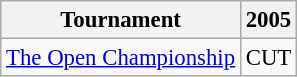<table class="wikitable" style="font-size:95%;text-align:center;">
<tr>
<th>Tournament</th>
<th>2005</th>
</tr>
<tr>
<td align=left><a href='#'>The Open Championship</a></td>
<td>CUT</td>
</tr>
</table>
